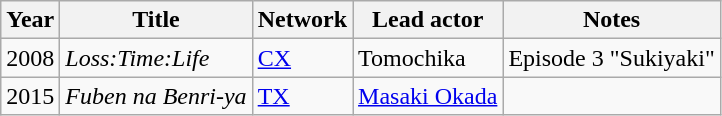<table class="wikitable">
<tr>
<th>Year</th>
<th>Title</th>
<th>Network</th>
<th>Lead actor</th>
<th>Notes</th>
</tr>
<tr>
<td>2008</td>
<td><em>Loss:Time:Life</em></td>
<td><a href='#'>CX</a></td>
<td>Tomochika</td>
<td>Episode 3 "Sukiyaki"</td>
</tr>
<tr>
<td>2015</td>
<td><em>Fuben na Benri-ya</em></td>
<td><a href='#'>TX</a></td>
<td><a href='#'>Masaki Okada</a></td>
<td></td>
</tr>
</table>
